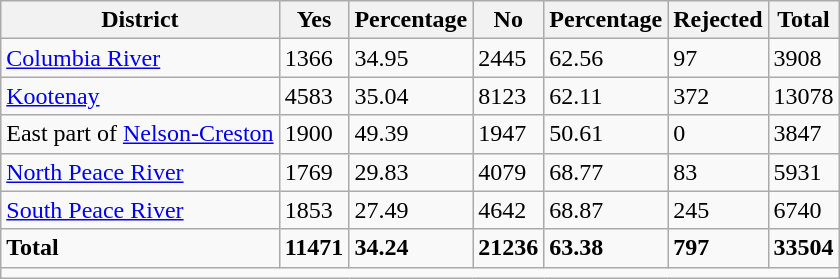<table class="wikitable">
<tr>
<th>District</th>
<th>Yes</th>
<th>Percentage</th>
<th>No</th>
<th>Percentage</th>
<th>Rejected</th>
<th>Total</th>
</tr>
<tr>
<td><a href='#'>Columbia River</a></td>
<td>1366</td>
<td>34.95</td>
<td>2445</td>
<td>62.56</td>
<td>97</td>
<td>3908</td>
</tr>
<tr>
<td><a href='#'>Kootenay</a></td>
<td>4583</td>
<td>35.04</td>
<td>8123</td>
<td>62.11</td>
<td>372</td>
<td>13078</td>
</tr>
<tr>
<td>East part of <a href='#'>Nelson-Creston</a></td>
<td>1900</td>
<td>49.39</td>
<td>1947</td>
<td>50.61</td>
<td>0</td>
<td>3847</td>
</tr>
<tr>
<td><a href='#'>North Peace River</a></td>
<td>1769</td>
<td>29.83</td>
<td>4079</td>
<td>68.77</td>
<td>83</td>
<td>5931</td>
</tr>
<tr>
<td><a href='#'>South Peace River</a></td>
<td>1853</td>
<td>27.49</td>
<td>4642</td>
<td>68.87</td>
<td>245</td>
<td>6740</td>
</tr>
<tr>
<td><strong>Total</strong></td>
<td><strong>11471</strong></td>
<td><strong>34.24</strong></td>
<td><strong>21236</strong></td>
<td><strong>63.38</strong></td>
<td><strong>797</strong></td>
<td><strong>33504</strong></td>
</tr>
<tr>
<td colspan=7></td>
</tr>
</table>
